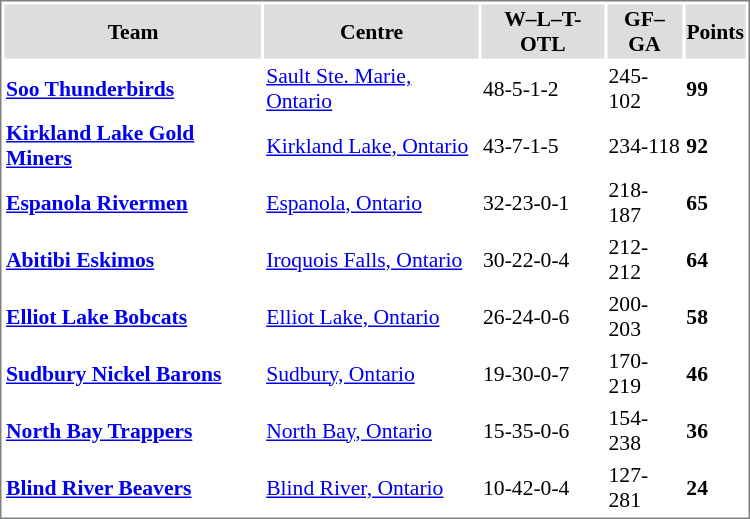<table cellpadding="0">
<tr align="left" style="vertical-align: top">
<td></td>
<td><br><table cellpadding="1" width="500px" style="font-size: 90%; border: 1px solid gray;">
<tr>
<th style="background: #DDDDDD;">Team</th>
<th style="background: #DDDDDD;">Centre</th>
<th style="background: #DDDDDD;">W–L–T-OTL</th>
<th style="background: #DDDDDD;">GF–GA</th>
<th style="background: #DDDDDD;">Points</th>
</tr>
<tr>
<td><strong><a href='#'>Soo Thunderbirds</a></strong></td>
<td><a href='#'>Sault Ste. Marie, Ontario</a></td>
<td>48-5-1-2</td>
<td>245-102</td>
<td><strong>99</strong></td>
</tr>
<tr>
<td><strong><a href='#'>Kirkland Lake Gold Miners</a></strong></td>
<td><a href='#'>Kirkland Lake, Ontario</a></td>
<td>43-7-1-5</td>
<td>234-118</td>
<td><strong>92</strong></td>
</tr>
<tr>
<td><strong><a href='#'>Espanola Rivermen</a></strong></td>
<td><a href='#'>Espanola, Ontario</a></td>
<td>32-23-0-1</td>
<td>218-187</td>
<td><strong>65</strong></td>
</tr>
<tr>
<td><strong><a href='#'>Abitibi Eskimos</a></strong></td>
<td><a href='#'>Iroquois Falls, Ontario</a></td>
<td>30-22-0-4</td>
<td>212-212</td>
<td><strong>64</strong></td>
</tr>
<tr>
<td><strong><a href='#'>Elliot Lake Bobcats</a></strong></td>
<td><a href='#'>Elliot Lake, Ontario</a></td>
<td>26-24-0-6</td>
<td>200-203</td>
<td><strong>58</strong></td>
</tr>
<tr>
<td><strong><a href='#'>Sudbury Nickel Barons</a></strong></td>
<td><a href='#'>Sudbury, Ontario</a></td>
<td>19-30-0-7</td>
<td>170-219</td>
<td><strong>46</strong></td>
</tr>
<tr>
<td><strong><a href='#'>North Bay Trappers</a></strong></td>
<td><a href='#'>North Bay, Ontario</a></td>
<td>15-35-0-6</td>
<td>154-238</td>
<td><strong>36</strong></td>
</tr>
<tr>
<td><strong><a href='#'>Blind River Beavers</a></strong></td>
<td><a href='#'>Blind River, Ontario</a></td>
<td>10-42-0-4</td>
<td>127-281</td>
<td><strong>24</strong></td>
</tr>
</table>
</td>
</tr>
</table>
